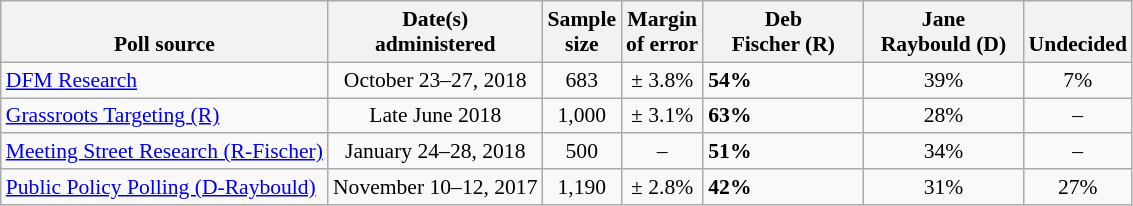<table class="wikitable" style="font-size:90%;">
<tr valign=bottom>
<th>Poll source</th>
<th>Date(s)<br>administered</th>
<th>Sample<br>size</th>
<th>Margin<br>of error</th>
<th style="width:100px;">Deb<br>Fischer (R)</th>
<th style="width:100px;">Jane<br>Raybould (D)</th>
<th>Undecided</th>
</tr>
<tr>
<td><a href='#'>DFM Research</a></td>
<td align=center>October 23–27, 2018</td>
<td align=center>683</td>
<td align=center>± 3.8%</td>
<td><strong>54%</strong></td>
<td align=center>39%</td>
<td align=center>7%</td>
</tr>
<tr>
<td><a href='#'>Grassroots Targeting (R)</a></td>
<td align=center>Late June 2018</td>
<td align=center>1,000</td>
<td align=center>± 3.1%</td>
<td><strong>63%</strong></td>
<td align=center>28%</td>
<td align=center>–</td>
</tr>
<tr>
<td><a href='#'>Meeting Street Research (R-Fischer)</a></td>
<td align=center>January 24–28, 2018</td>
<td align=center>500</td>
<td align=center>–</td>
<td><strong>51%</strong></td>
<td align=center>34%</td>
<td align=center>–</td>
</tr>
<tr>
<td><a href='#'>Public Policy Polling (D-Raybould)</a></td>
<td align=center>November 10–12, 2017</td>
<td align=center>1,190</td>
<td align=center>± 2.8%</td>
<td><strong>42%</strong></td>
<td align=center>31%</td>
<td align=center>27%</td>
</tr>
</table>
